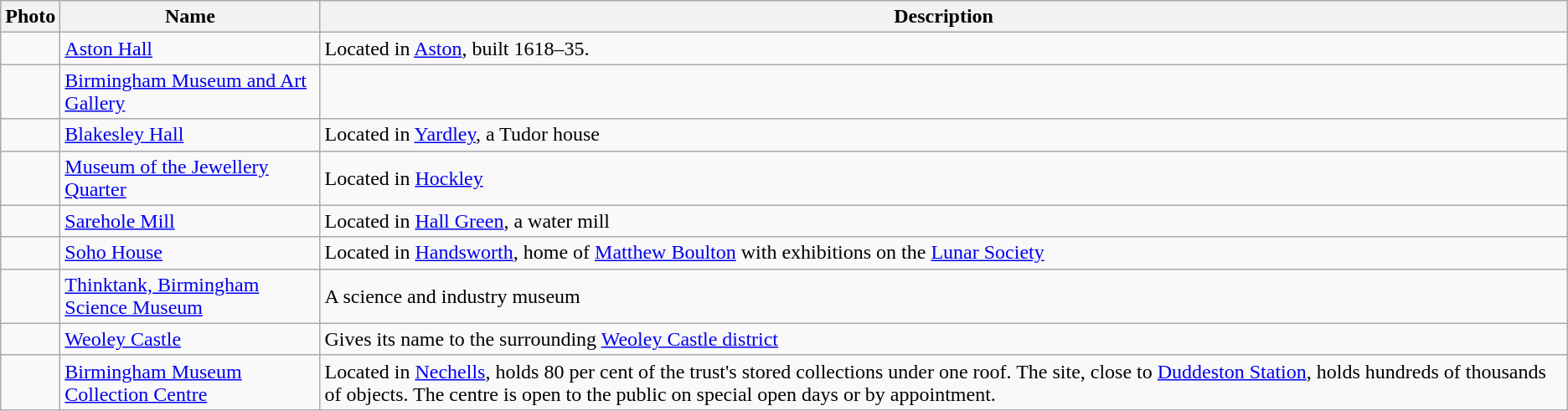<table class="wikitable">
<tr>
<th>Photo</th>
<th>Name</th>
<th>Description</th>
</tr>
<tr>
<td></td>
<td><a href='#'>Aston Hall</a></td>
<td>Located in <a href='#'>Aston</a>, built 1618–35.</td>
</tr>
<tr>
<td></td>
<td><a href='#'>Birmingham Museum and Art Gallery</a></td>
<td></td>
</tr>
<tr>
<td></td>
<td><a href='#'>Blakesley Hall</a></td>
<td>Located in <a href='#'>Yardley</a>, a Tudor house</td>
</tr>
<tr>
<td></td>
<td><a href='#'>Museum of the Jewellery Quarter</a></td>
<td>Located in <a href='#'>Hockley</a></td>
</tr>
<tr>
<td></td>
<td><a href='#'>Sarehole Mill</a></td>
<td>Located in <a href='#'>Hall Green</a>, a water mill</td>
</tr>
<tr>
<td></td>
<td><a href='#'>Soho House</a></td>
<td>Located in <a href='#'>Handsworth</a>, home of <a href='#'>Matthew Boulton</a> with exhibitions on the <a href='#'>Lunar Society</a></td>
</tr>
<tr>
<td></td>
<td><a href='#'>Thinktank, Birmingham Science Museum</a></td>
<td>A science and industry museum</td>
</tr>
<tr>
<td></td>
<td><a href='#'>Weoley Castle</a></td>
<td>Gives its name to the surrounding <a href='#'>Weoley Castle district</a></td>
</tr>
<tr>
<td></td>
<td><a href='#'>Birmingham Museum Collection Centre</a></td>
<td>Located in <a href='#'>Nechells</a>, holds 80 per cent of the trust's stored collections under one roof. The  site, close to <a href='#'>Duddeston Station</a>, holds hundreds of thousands of objects. The centre is open to the public on special open days or by appointment.</td>
</tr>
</table>
